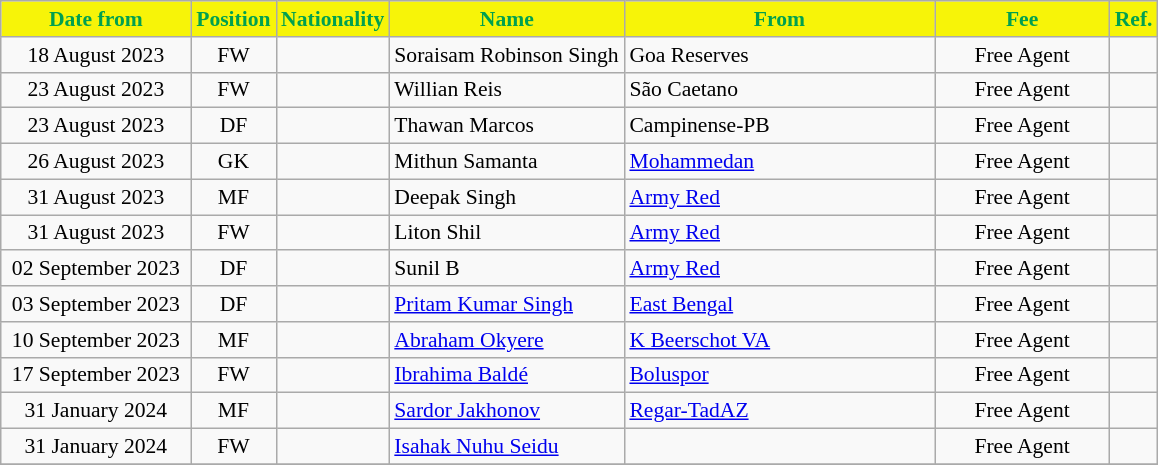<table class="wikitable"  style="text-align:center; font-size:90%; ">
<tr>
<th style="background:#F7F408; color:#00A050; width:120px;">Date from</th>
<th style="background:#F7F408; color:#00A050; width:50px;">Position</th>
<th style="background:#F7F408; color:#00A050; width:50px;">Nationality</th>
<th style="background:#F7F408; color:#00A050; width:150px;">Name</th>
<th style="background:#F7F408; color:#00A050; width:200px;">From</th>
<th style="background:#F7F408; color:#00A050; width:110px;">Fee</th>
<th style="background:#F7F408; color:#00A050; width:25px;">Ref.</th>
</tr>
<tr>
<td>18 August 2023</td>
<td style="text-align:center;">FW</td>
<td style="text-align:center;"></td>
<td style="text-align:left;">Soraisam Robinson Singh</td>
<td style="text-align:left;"> Goa Reserves</td>
<td>Free Agent</td>
<td></td>
</tr>
<tr>
<td>23 August 2023</td>
<td style="text-align:center;">FW</td>
<td style="text-align:center;"></td>
<td style="text-align:left;">Willian Reis</td>
<td style="text-align:left;"> São Caetano</td>
<td>Free Agent</td>
<td></td>
</tr>
<tr>
<td>23 August 2023</td>
<td style="text-align:center;">DF</td>
<td style="text-align:center;"></td>
<td style="text-align:left;">Thawan Marcos</td>
<td style="text-align:left;"> Campinense-PB</td>
<td>Free Agent</td>
<td></td>
</tr>
<tr>
<td>26 August 2023</td>
<td style="text-align:center;">GK</td>
<td style="text-align:center;"></td>
<td style="text-align:left;">Mithun Samanta</td>
<td style="text-align:left;"> <a href='#'>Mohammedan</a></td>
<td>Free Agent</td>
<td></td>
</tr>
<tr>
<td>31 August 2023</td>
<td style="text-align:center;">MF</td>
<td style="text-align:center;"></td>
<td style="text-align:left;">Deepak Singh</td>
<td style="text-align:left;"> <a href='#'>Army Red</a></td>
<td>Free Agent</td>
<td></td>
</tr>
<tr>
<td>31 August 2023</td>
<td style="text-align:center;">FW</td>
<td style="text-align:center;"></td>
<td style="text-align:left;">Liton Shil</td>
<td style="text-align:left;"> <a href='#'>Army Red</a></td>
<td>Free Agent</td>
<td></td>
</tr>
<tr>
<td>02 September 2023</td>
<td style="text-align:center;">DF</td>
<td style="text-align:center;"></td>
<td style="text-align:left;">Sunil B</td>
<td style="text-align:left;"> <a href='#'>Army Red</a></td>
<td>Free Agent</td>
<td></td>
</tr>
<tr>
<td>03 September 2023</td>
<td style="text-align:center;">DF</td>
<td style="text-align:center;"></td>
<td style="text-align:left;"><a href='#'>Pritam Kumar Singh</a></td>
<td style="text-align:left;">  <a href='#'>East Bengal</a></td>
<td>Free Agent</td>
<td></td>
</tr>
<tr>
<td>10 September 2023</td>
<td style="text-align:center;">MF</td>
<td style="text-align:center;"></td>
<td style="text-align:left;"><a href='#'>Abraham Okyere</a></td>
<td style="text-align:left;">  <a href='#'>K Beerschot VA</a></td>
<td>Free Agent</td>
<td></td>
</tr>
<tr>
<td>17 September 2023</td>
<td style="text-align:center;">FW</td>
<td style="text-align:center;"></td>
<td style="text-align:left;"><a href='#'>Ibrahima Baldé</a></td>
<td style="text-align:left;">  <a href='#'>Boluspor</a></td>
<td>Free Agent</td>
<td></td>
</tr>
<tr>
<td>31 January 2024</td>
<td style="text-align:center;">MF</td>
<td style="text-align:center;"></td>
<td style="text-align:left;"><a href='#'>Sardor Jakhonov</a></td>
<td style="text-align:left;">  <a href='#'>Regar-TadAZ</a></td>
<td>Free Agent</td>
<td></td>
</tr>
<tr>
<td>31 January 2024</td>
<td style="text-align:center;">FW</td>
<td style="text-align:center;"></td>
<td style="text-align:left;"><a href='#'>Isahak Nuhu Seidu</a></td>
<td style="text-align:left;"></td>
<td>Free Agent</td>
<td></td>
</tr>
<tr>
</tr>
</table>
